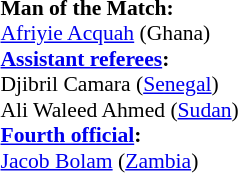<table width=50% style="font-size: 90%">
<tr>
<td><br><strong>Man of the Match:</strong>
<br><a href='#'>Afriyie Acquah</a> (Ghana)<br><strong><a href='#'>Assistant referees</a>:</strong>
<br>Djibril Camara (<a href='#'>Senegal</a>)
<br>Ali Waleed Ahmed (<a href='#'>Sudan</a>)
<br><strong><a href='#'>Fourth official</a>:</strong>
<br><a href='#'>Jacob Bolam</a> (<a href='#'>Zambia</a>)</td>
</tr>
</table>
